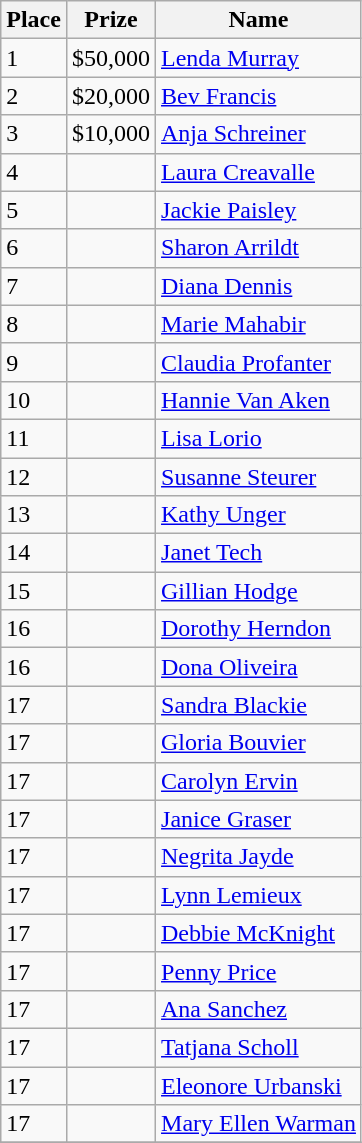<table class="wikitable">
<tr>
<th>Place</th>
<th>Prize</th>
<th>Name</th>
</tr>
<tr>
<td>1</td>
<td>$50,000</td>
<td> <a href='#'>Lenda Murray</a></td>
</tr>
<tr>
<td>2</td>
<td>$20,000</td>
<td> <a href='#'>Bev Francis</a></td>
</tr>
<tr>
<td>3</td>
<td>$10,000</td>
<td> <a href='#'>Anja Schreiner</a></td>
</tr>
<tr>
<td>4</td>
<td></td>
<td> <a href='#'>Laura Creavalle</a></td>
</tr>
<tr>
<td>5</td>
<td></td>
<td> <a href='#'>Jackie Paisley</a></td>
</tr>
<tr>
<td>6</td>
<td></td>
<td> <a href='#'>Sharon Arrildt</a></td>
</tr>
<tr>
<td>7</td>
<td></td>
<td> <a href='#'>Diana Dennis</a></td>
</tr>
<tr>
<td>8</td>
<td></td>
<td> <a href='#'>Marie Mahabir</a></td>
</tr>
<tr>
<td>9</td>
<td></td>
<td> <a href='#'>Claudia Profanter</a></td>
</tr>
<tr>
<td>10</td>
<td></td>
<td> <a href='#'>Hannie Van Aken</a></td>
</tr>
<tr>
<td>11</td>
<td></td>
<td> <a href='#'>Lisa Lorio</a></td>
</tr>
<tr>
<td>12</td>
<td></td>
<td> <a href='#'>Susanne Steurer</a></td>
</tr>
<tr>
<td>13</td>
<td></td>
<td> <a href='#'>Kathy Unger</a></td>
</tr>
<tr>
<td>14</td>
<td></td>
<td> <a href='#'>Janet Tech</a></td>
</tr>
<tr>
<td>15</td>
<td></td>
<td> <a href='#'>Gillian Hodge</a></td>
</tr>
<tr>
<td>16</td>
<td></td>
<td> <a href='#'>Dorothy Herndon</a></td>
</tr>
<tr>
<td>16</td>
<td></td>
<td> <a href='#'>Dona Oliveira</a></td>
</tr>
<tr>
<td>17</td>
<td></td>
<td> <a href='#'>Sandra Blackie</a></td>
</tr>
<tr>
<td>17</td>
<td></td>
<td> <a href='#'>Gloria Bouvier</a></td>
</tr>
<tr>
<td>17</td>
<td></td>
<td> <a href='#'>Carolyn Ervin</a></td>
</tr>
<tr>
<td>17</td>
<td></td>
<td> <a href='#'>Janice Graser</a></td>
</tr>
<tr>
<td>17</td>
<td></td>
<td> <a href='#'>Negrita Jayde</a></td>
</tr>
<tr>
<td>17</td>
<td></td>
<td> <a href='#'>Lynn Lemieux</a></td>
</tr>
<tr>
<td>17</td>
<td></td>
<td> <a href='#'>Debbie McKnight</a></td>
</tr>
<tr>
<td>17</td>
<td></td>
<td> <a href='#'>Penny Price</a></td>
</tr>
<tr>
<td>17</td>
<td></td>
<td> <a href='#'>Ana Sanchez</a></td>
</tr>
<tr>
<td>17</td>
<td></td>
<td> <a href='#'>Tatjana Scholl</a></td>
</tr>
<tr>
<td>17</td>
<td></td>
<td> <a href='#'>Eleonore Urbanski</a></td>
</tr>
<tr>
<td>17</td>
<td></td>
<td> <a href='#'>Mary Ellen Warman</a></td>
</tr>
<tr>
</tr>
</table>
